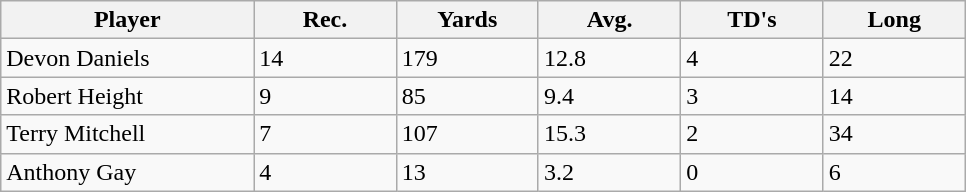<table class="wikitable sortable">
<tr>
<th bgcolor="#DDDDFF" width="16%">Player</th>
<th bgcolor="#DDDDFF" width="9%">Rec.</th>
<th bgcolor="#DDDDFF" width="9%">Yards</th>
<th bgcolor="#DDDDFF" width="9%">Avg.</th>
<th bgcolor="#DDDDFF" width="9%">TD's</th>
<th bgcolor="#DDDDFF" width="9%">Long</th>
</tr>
<tr>
<td>Devon Daniels</td>
<td>14</td>
<td>179</td>
<td>12.8</td>
<td>4</td>
<td>22</td>
</tr>
<tr>
<td>Robert Height</td>
<td>9</td>
<td>85</td>
<td>9.4</td>
<td>3</td>
<td>14</td>
</tr>
<tr>
<td>Terry Mitchell</td>
<td>7</td>
<td>107</td>
<td>15.3</td>
<td>2</td>
<td>34</td>
</tr>
<tr>
<td>Anthony Gay</td>
<td>4</td>
<td>13</td>
<td>3.2</td>
<td>0</td>
<td>6</td>
</tr>
</table>
